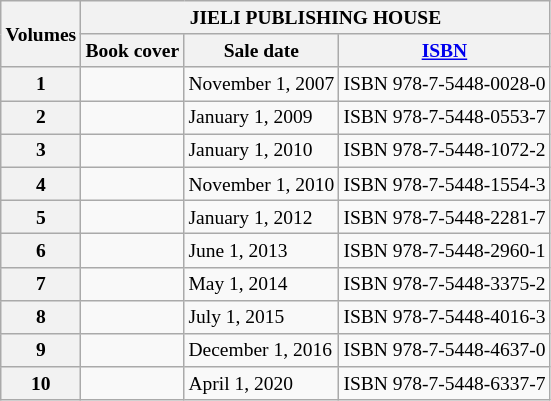<table class=wikitable style="font-size:small;">
<tr>
<th rowspan="2">Volumes</th>
<th colspan="3"> JIELI PUBLISHING HOUSE</th>
</tr>
<tr>
<th>Book cover</th>
<th>Sale date</th>
<th><a href='#'>ISBN</a></th>
</tr>
<tr>
<th>1</th>
<td></td>
<td>November 1, 2007</td>
<td>ISBN 978-7-5448-0028-0</td>
</tr>
<tr>
<th>2</th>
<td></td>
<td>January 1, 2009</td>
<td>ISBN 978-7-5448-0553-7</td>
</tr>
<tr>
<th>3</th>
<td></td>
<td>January 1, 2010</td>
<td>ISBN 978-7-5448-1072-2</td>
</tr>
<tr>
<th>4</th>
<td></td>
<td>November 1, 2010</td>
<td>ISBN 978-7-5448-1554-3</td>
</tr>
<tr>
<th>5</th>
<td></td>
<td>January 1, 2012</td>
<td>ISBN 978-7-5448-2281-7</td>
</tr>
<tr>
<th>6</th>
<td></td>
<td>June 1, 2013</td>
<td>ISBN 978-7-5448-2960-1</td>
</tr>
<tr>
<th>7</th>
<td></td>
<td>May 1, 2014</td>
<td>ISBN 978-7-5448-3375-2</td>
</tr>
<tr>
<th>8</th>
<td></td>
<td>July 1, 2015</td>
<td>ISBN 978-7-5448-4016-3</td>
</tr>
<tr>
<th>9</th>
<td></td>
<td>December 1, 2016</td>
<td>ISBN 978-7-5448-4637-0</td>
</tr>
<tr>
<th>10</th>
<td></td>
<td>April 1, 2020</td>
<td>ISBN 978-7-5448-6337-7</td>
</tr>
</table>
